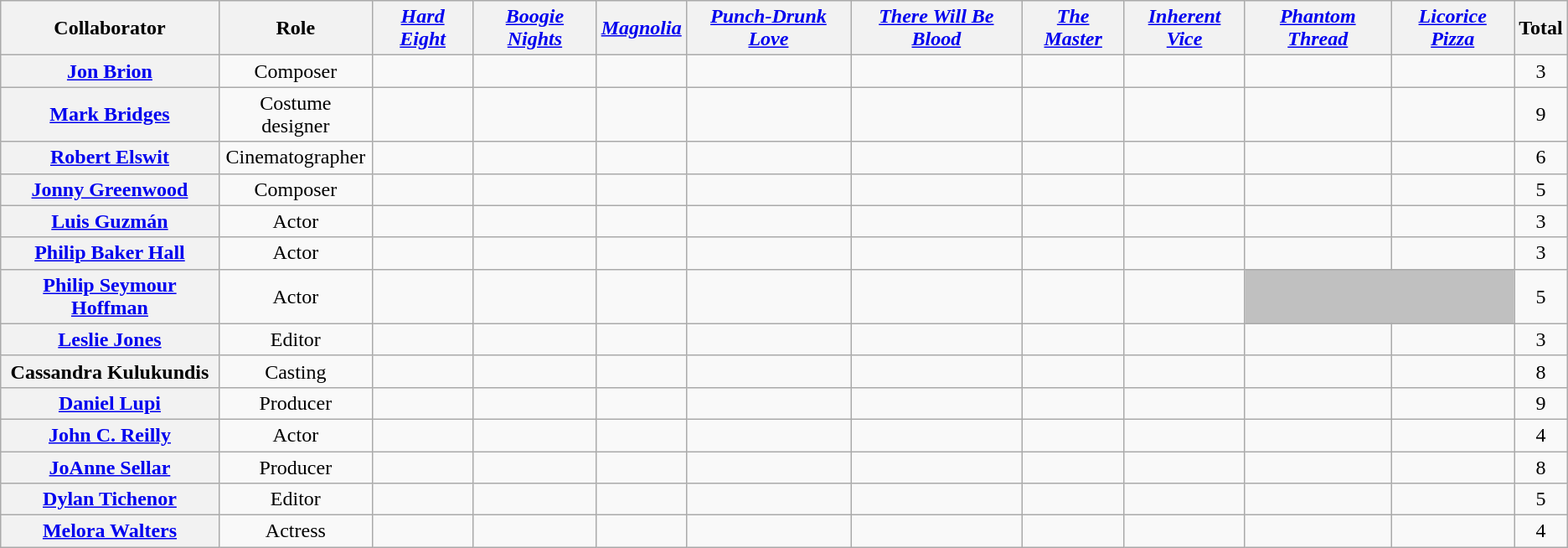<table class="wikitable sortable plainrowheaders" style="text-align:center;">
<tr>
<th scope="col">Collaborator</th>
<th scope="col">Role</th>
<th scope="col"><em><a href='#'>Hard Eight</a></em></th>
<th scope="col"><em><a href='#'>Boogie Nights</a></em></th>
<th scope="col"><em><a href='#'>Magnolia</a></em></th>
<th scope="col"><em><a href='#'>Punch-Drunk Love</a></em></th>
<th scope="col"><em><a href='#'>There Will Be Blood</a></em></th>
<th scope="col"><em><a href='#'>The Master</a></em></th>
<th scope="col"><em><a href='#'>Inherent Vice</a></em></th>
<th scope="col"><em><a href='#'>Phantom Thread</a></em></th>
<th scope="col"><em><a href='#'>Licorice Pizza</a></em></th>
<th scope="col">Total</th>
</tr>
<tr>
<th scope="row"><a href='#'>Jon Brion</a></th>
<td>Composer</td>
<td></td>
<td></td>
<td></td>
<td></td>
<td></td>
<td></td>
<td></td>
<td></td>
<td></td>
<td>3</td>
</tr>
<tr>
<th scope="row"><a href='#'>Mark Bridges</a></th>
<td>Costume designer</td>
<td></td>
<td></td>
<td></td>
<td></td>
<td></td>
<td></td>
<td></td>
<td></td>
<td></td>
<td>9</td>
</tr>
<tr>
<th scope="row"><a href='#'>Robert Elswit</a></th>
<td>Cinematographer</td>
<td></td>
<td></td>
<td></td>
<td></td>
<td></td>
<td></td>
<td></td>
<td></td>
<td></td>
<td>6</td>
</tr>
<tr>
<th scope="row"><a href='#'>Jonny Greenwood</a></th>
<td>Composer</td>
<td></td>
<td></td>
<td></td>
<td></td>
<td></td>
<td></td>
<td></td>
<td></td>
<td></td>
<td>5</td>
</tr>
<tr>
<th scope="row"><a href='#'>Luis Guzmán</a></th>
<td>Actor</td>
<td></td>
<td></td>
<td></td>
<td></td>
<td></td>
<td></td>
<td></td>
<td></td>
<td></td>
<td>3</td>
</tr>
<tr>
<th scope="row"><a href='#'>Philip Baker Hall</a></th>
<td>Actor</td>
<td></td>
<td></td>
<td></td>
<td></td>
<td></td>
<td></td>
<td></td>
<td></td>
<td></td>
<td>3</td>
</tr>
<tr>
<th scope="row"><a href='#'>Philip Seymour Hoffman</a></th>
<td>Actor</td>
<td></td>
<td></td>
<td></td>
<td></td>
<td></td>
<td></td>
<td></td>
<td colspan=2 style="background:#C0C0C0"></td>
<td>5</td>
</tr>
<tr>
<th scope="row"><a href='#'>Leslie Jones</a></th>
<td>Editor</td>
<td></td>
<td></td>
<td></td>
<td></td>
<td></td>
<td></td>
<td></td>
<td></td>
<td></td>
<td>3</td>
</tr>
<tr>
<th scope="row">Cassandra Kulukundis</th>
<td>Casting</td>
<td></td>
<td></td>
<td></td>
<td></td>
<td></td>
<td></td>
<td></td>
<td></td>
<td></td>
<td>8</td>
</tr>
<tr>
<th scope="row"><a href='#'>Daniel Lupi</a></th>
<td>Producer</td>
<td></td>
<td></td>
<td></td>
<td></td>
<td></td>
<td></td>
<td></td>
<td></td>
<td></td>
<td>9</td>
</tr>
<tr>
<th scope="row"><a href='#'>John C. Reilly</a></th>
<td>Actor</td>
<td></td>
<td></td>
<td></td>
<td></td>
<td></td>
<td></td>
<td></td>
<td></td>
<td></td>
<td>4</td>
</tr>
<tr>
<th scope="row"><a href='#'>JoAnne Sellar</a></th>
<td>Producer</td>
<td></td>
<td></td>
<td></td>
<td></td>
<td></td>
<td></td>
<td></td>
<td></td>
<td></td>
<td>8</td>
</tr>
<tr>
<th scope="row"><a href='#'>Dylan Tichenor</a></th>
<td>Editor</td>
<td></td>
<td></td>
<td></td>
<td></td>
<td></td>
<td></td>
<td></td>
<td></td>
<td></td>
<td>5</td>
</tr>
<tr>
<th scope="row"><a href='#'>Melora Walters</a></th>
<td>Actress</td>
<td></td>
<td></td>
<td></td>
<td></td>
<td></td>
<td></td>
<td></td>
<td></td>
<td></td>
<td>4</td>
</tr>
</table>
